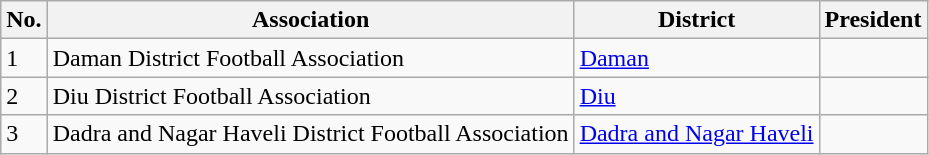<table class="wikitable sortable">
<tr>
<th>No.</th>
<th>Association</th>
<th>District</th>
<th>President</th>
</tr>
<tr>
<td>1</td>
<td>Daman District Football Association</td>
<td><a href='#'>Daman</a></td>
<td></td>
</tr>
<tr>
<td>2</td>
<td>Diu District Football Association</td>
<td><a href='#'>Diu</a></td>
<td></td>
</tr>
<tr>
<td>3</td>
<td>Dadra and Nagar Haveli District Football Association</td>
<td><a href='#'>Dadra and Nagar Haveli</a></td>
<td></td>
</tr>
</table>
